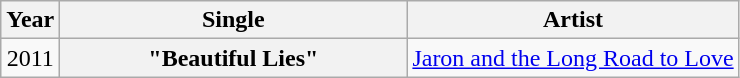<table class="wikitable plainrowheaders" style="text-align:center;">
<tr>
<th>Year</th>
<th style="width:14em;">Single</th>
<th>Artist</th>
</tr>
<tr>
<td>2011</td>
<th scope="row">"Beautiful Lies"</th>
<td><a href='#'>Jaron and the Long Road to Love</a></td>
</tr>
</table>
